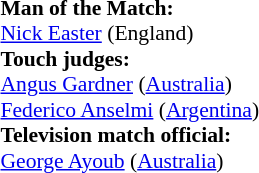<table width=100% style="font-size: 90%">
<tr>
<td><br><strong>Man of the Match:</strong>
<br><a href='#'>Nick Easter</a> (England)<br><strong>Touch judges:</strong>
<br><a href='#'>Angus Gardner</a> (<a href='#'>Australia</a>)
<br><a href='#'>Federico Anselmi</a> (<a href='#'>Argentina</a>)
<br><strong>Television match official:</strong>
<br><a href='#'>George Ayoub</a> (<a href='#'>Australia</a>)</td>
</tr>
</table>
